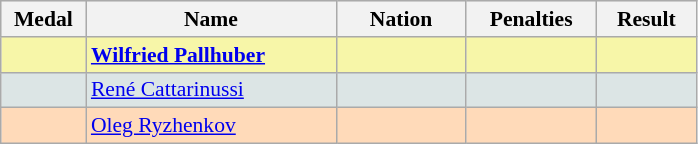<table class=wikitable style="border:1px solid #AAAAAA;font-size:90%">
<tr bgcolor="#E4E4E4">
<th style="border-bottom:1px solid #AAAAAA" width=50>Medal</th>
<th style="border-bottom:1px solid #AAAAAA" width=160>Name</th>
<th style="border-bottom:1px solid #AAAAAA" width=80>Nation</th>
<th style="border-bottom:1px solid #AAAAAA" width=80>Penalties</th>
<th style="border-bottom:1px solid #AAAAAA" width=60>Result</th>
</tr>
<tr bgcolor="#F7F6A8">
<td align="center"></td>
<td><strong><a href='#'>Wilfried Pallhuber</a></strong></td>
<td align="center"></td>
<td 0,0></td>
<td 0></td>
</tr>
<tr bgcolor="#DCE5E5">
<td align="center"></td>
<td><a href='#'>René Cattarinussi</a></td>
<td align="center"></td>
<td 1></td>
<td 16,8></td>
</tr>
<tr bgcolor="#FFDAB9">
<td align="center"></td>
<td><a href='#'>Oleg Ryzhenkov</a></td>
<td align="center"></td>
<td 2></td>
<td 18,3></td>
</tr>
</table>
